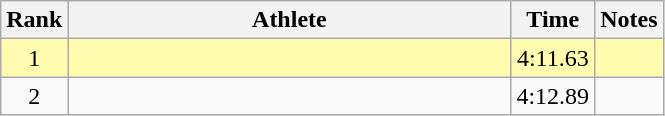<table class="wikitable" style="text-align:center">
<tr>
<th>Rank</th>
<th Style="width:18em">Athlete</th>
<th>Time</th>
<th>Notes</th>
</tr>
<tr style="width:10px; background:#fffcaf">
<td>1</td>
<td style="text-align:left"></td>
<td>4:11.63</td>
<td></td>
</tr>
<tr>
<td>2</td>
<td style="text-align:left"></td>
<td>4:12.89</td>
<td></td>
</tr>
</table>
